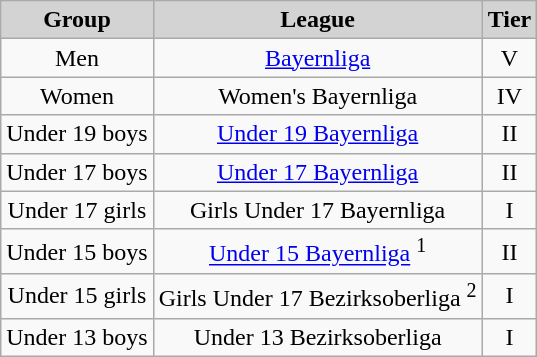<table class="wikitable">
<tr align="center" bgcolor="lightgrey">
<td><strong>Group</strong></td>
<td><strong>League</strong></td>
<td><strong>Tier</strong></td>
</tr>
<tr align="center">
<td>Men</td>
<td><a href='#'>Bayernliga</a></td>
<td>V</td>
</tr>
<tr align="center">
<td>Women</td>
<td>Women's Bayernliga</td>
<td>IV</td>
</tr>
<tr align="center">
<td>Under 19 boys</td>
<td><a href='#'>Under 19 Bayernliga</a></td>
<td>II</td>
</tr>
<tr align="center">
<td>Under 17 boys</td>
<td><a href='#'>Under 17 Bayernliga</a></td>
<td>II</td>
</tr>
<tr align="center">
<td>Under 17 girls</td>
<td>Girls Under 17 Bayernliga</td>
<td>I</td>
</tr>
<tr align="center">
<td>Under 15 boys</td>
<td><a href='#'>Under 15 Bayernliga</a> <sup>1</sup></td>
<td>II</td>
</tr>
<tr align="center">
<td>Under 15 girls</td>
<td>Girls Under 17 Bezirksoberliga <sup>2</sup></td>
<td>I</td>
</tr>
<tr align="center">
<td>Under 13 boys</td>
<td>Under 13 Bezirksoberliga</td>
<td>I</td>
</tr>
</table>
